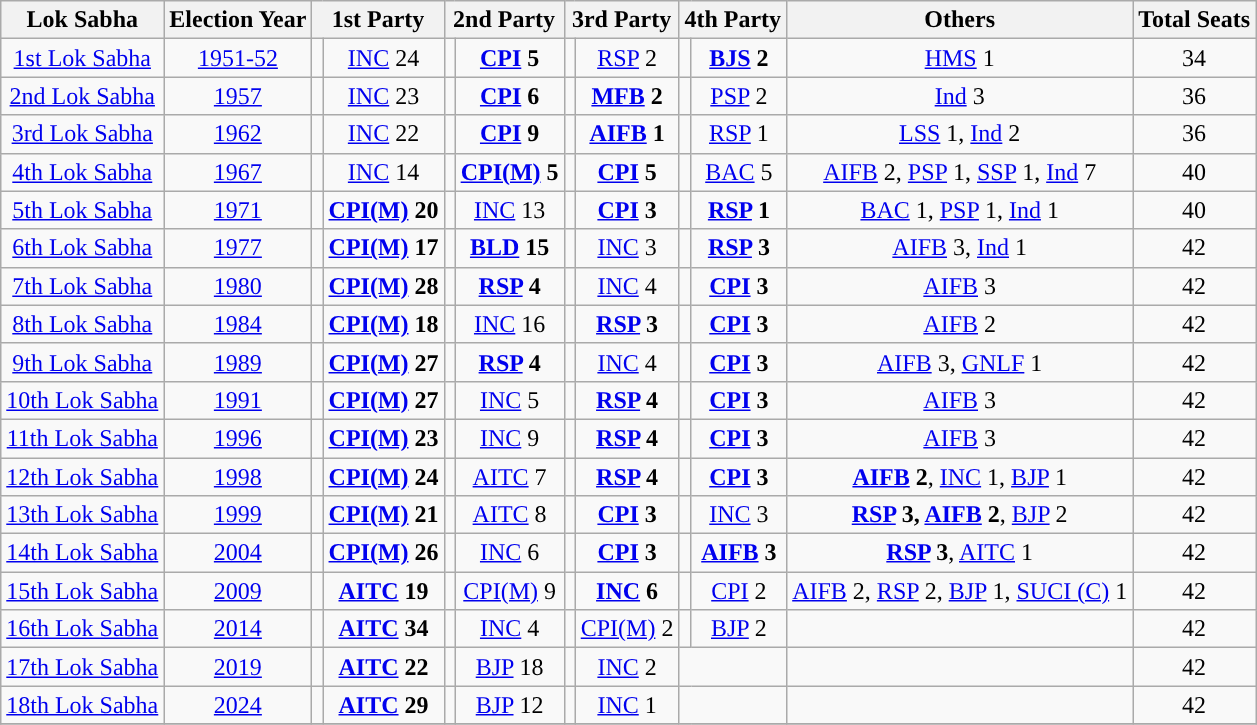<table class="wikitable" style="text-align:center">
<tr>
<th>Lok Sabha</th>
<th>Election Year</th>
<th colspan="2">1st Party</th>
<th colspan="2">2nd Party</th>
<th colspan="2">3rd Party</th>
<th colspan="2">4th Party</th>
<th>Others</th>
<th>Total Seats</th>
</tr>
<tr>
<td><a href='#'>1st Lok Sabha</a></td>
<td><a href='#'>1951-52</a></td>
<td style="background-color: "></td>
<td><a href='#'>INC</a> 24</td>
<td style="background-color:"></td>
<td><strong><a href='#'>CPI</a> 5</strong></td>
<td style="background-color: "></td>
<td><a href='#'>RSP</a> 2</td>
<td style="background-color:"></td>
<td><strong><a href='#'>BJS</a> 2</strong></td>
<td><a href='#'>HMS</a> 1</td>
<td>34</td>
</tr>
<tr>
<td><a href='#'>2nd Lok Sabha</a></td>
<td><a href='#'>1957</a></td>
<td style="background-color: "></td>
<td><a href='#'>INC</a> 23</td>
<td style="background-color:"></td>
<td><strong><a href='#'>CPI</a> 6</strong></td>
<td style="background-color:"></td>
<td><strong><a href='#'>MFB</a> 2</strong></td>
<td style="background-color: "></td>
<td><a href='#'>PSP</a> 2</td>
<td><a href='#'>Ind</a> 3</td>
<td>36</td>
</tr>
<tr>
<td><a href='#'>3rd Lok Sabha</a></td>
<td><a href='#'>1962</a></td>
<td style="background-color: "></td>
<td><a href='#'>INC</a> 22</td>
<td style="background-color:"></td>
<td><strong><a href='#'>CPI</a> 9</strong></td>
<td style="background-color:"></td>
<td><strong><a href='#'>AIFB</a> 1</strong></td>
<td style="background-color: "></td>
<td><a href='#'>RSP</a> 1</td>
<td><a href='#'>LSS</a> 1, <a href='#'>Ind</a> 2</td>
<td>36</td>
</tr>
<tr>
<td><a href='#'>4th Lok Sabha</a></td>
<td><a href='#'>1967</a></td>
<td style="background-color: "></td>
<td><a href='#'>INC</a> 14</td>
<td style="background-color:"></td>
<td><strong><a href='#'>CPI(M)</a> 5</strong></td>
<td style="background-color:"></td>
<td><strong><a href='#'>CPI</a> 5</strong></td>
<td style="background-color: "></td>
<td><a href='#'>BAC</a> 5</td>
<td><a href='#'>AIFB</a> 2, <a href='#'>PSP</a> 1, <a href='#'>SSP</a> 1, <a href='#'>Ind</a> 7</td>
<td>40</td>
</tr>
<tr>
<td><a href='#'>5th Lok Sabha</a></td>
<td><a href='#'>1971</a></td>
<td style="background-color:"></td>
<td><strong><a href='#'>CPI(M)</a> 20</strong></td>
<td style="background-color: "></td>
<td><a href='#'>INC</a> 13</td>
<td style="background-color:"></td>
<td><strong><a href='#'>CPI</a> 3</strong></td>
<td style="background-color:"></td>
<td><strong><a href='#'>RSP</a> 1</strong></td>
<td><a href='#'>BAC</a> 1, <a href='#'>PSP</a> 1, <a href='#'>Ind</a> 1</td>
<td>40</td>
</tr>
<tr>
<td><a href='#'>6th Lok Sabha</a></td>
<td><a href='#'>1977</a></td>
<td style="background-color:"></td>
<td><strong><a href='#'>CPI(M)</a> 17</strong></td>
<td style="background-color:"></td>
<td><strong><a href='#'>BLD</a> 15</strong></td>
<td style="background-color: "></td>
<td><a href='#'>INC</a> 3</td>
<td style="background-color:"></td>
<td><strong><a href='#'>RSP</a> 3</strong></td>
<td><a href='#'>AIFB</a> 3, <a href='#'>Ind</a> 1</td>
<td>42</td>
</tr>
<tr>
<td><a href='#'>7th Lok Sabha</a></td>
<td><a href='#'>1980</a></td>
<td style="background-color:"></td>
<td><strong><a href='#'>CPI(M)</a> 28</strong></td>
<td style="background-color:"></td>
<td><strong><a href='#'>RSP</a> 4</strong></td>
<td style="background-color: "></td>
<td><a href='#'>INC</a> 4</td>
<td style="background-color:"></td>
<td><strong><a href='#'>CPI</a> 3</strong></td>
<td><a href='#'>AIFB</a> 3</td>
<td>42</td>
</tr>
<tr>
<td><a href='#'>8th Lok Sabha</a></td>
<td><a href='#'>1984</a></td>
<td style="background-color:"></td>
<td><strong><a href='#'>CPI(M)</a> 18</strong></td>
<td style="background-color: "></td>
<td><a href='#'>INC</a> 16</td>
<td style="background-color:"></td>
<td><strong><a href='#'>RSP</a> 3</strong></td>
<td style="background-color:"></td>
<td><strong><a href='#'>CPI</a> 3</strong></td>
<td><a href='#'>AIFB</a> 2</td>
<td>42</td>
</tr>
<tr>
<td><a href='#'>9th Lok Sabha</a></td>
<td><a href='#'>1989</a></td>
<td style="background-color:"></td>
<td><strong><a href='#'>CPI(M)</a> 27</strong></td>
<td style="background-color:"></td>
<td><strong><a href='#'>RSP</a> 4</strong></td>
<td style="background-color: "></td>
<td><a href='#'>INC</a> 4</td>
<td style="background-color:"></td>
<td><strong><a href='#'>CPI</a> 3</strong></td>
<td><a href='#'>AIFB</a> 3, <a href='#'>GNLF</a> 1</td>
<td>42</td>
</tr>
<tr>
<td><a href='#'>10th Lok Sabha</a></td>
<td><a href='#'>1991</a></td>
<td style="background-color:"></td>
<td><strong><a href='#'>CPI(M)</a> 27</strong></td>
<td style="background-color: "></td>
<td><a href='#'>INC</a> 5</td>
<td style="background-color:"></td>
<td><strong><a href='#'>RSP</a> 4</strong></td>
<td style="background-color:"></td>
<td><strong><a href='#'>CPI</a> 3</strong></td>
<td><a href='#'>AIFB</a> 3</td>
<td>42</td>
</tr>
<tr>
<td><a href='#'>11th Lok Sabha</a></td>
<td><a href='#'>1996</a></td>
<td style="background-color:"></td>
<td><strong><a href='#'>CPI(M)</a> 23</strong></td>
<td style="background-color: "></td>
<td><a href='#'>INC</a> 9</td>
<td style="background-color:"></td>
<td><strong><a href='#'>RSP</a> 4</strong></td>
<td style="background-color:"></td>
<td><strong><a href='#'>CPI</a> 3</strong></td>
<td><a href='#'>AIFB</a> 3</td>
<td>42</td>
</tr>
<tr>
<td><a href='#'>12th Lok Sabha</a></td>
<td><a href='#'>1998</a></td>
<td style="background-color:"></td>
<td><strong><a href='#'>CPI(M)</a> 24</strong></td>
<td style="background-color:"></td>
<td><a href='#'>AITC</a> 7</td>
<td style="background-color:"></td>
<td><strong><a href='#'>RSP</a> 4</strong></td>
<td style="background-color:"></td>
<td><strong><a href='#'>CPI</a> 3</strong></td>
<td><strong><a href='#'>AIFB</a> 2</strong>, <a href='#'>INC</a> 1, <a href='#'>BJP</a> 1</td>
<td>42</td>
</tr>
<tr>
<td><a href='#'>13th Lok Sabha</a></td>
<td><a href='#'>1999</a></td>
<td style="background-color:"></td>
<td><strong><a href='#'>CPI(M)</a> 21</strong></td>
<td style="background-color:"></td>
<td><a href='#'>AITC</a> 8</td>
<td style="background-color:"></td>
<td><strong><a href='#'>CPI</a> 3</strong></td>
<td style="background-color: "></td>
<td><a href='#'>INC</a> 3</td>
<td><strong><a href='#'>RSP</a> 3, <a href='#'>AIFB</a> 2</strong>, <a href='#'>BJP</a> 2</td>
<td>42</td>
</tr>
<tr>
<td><a href='#'>14th Lok Sabha</a></td>
<td><a href='#'>2004</a></td>
<td style="background-color:"></td>
<td><strong><a href='#'>CPI(M)</a> 26</strong></td>
<td style="background-color: "></td>
<td><a href='#'>INC</a> 6</td>
<td style="background-color:"></td>
<td><strong><a href='#'>CPI</a> 3</strong></td>
<td style="background-color:"></td>
<td><strong><a href='#'>AIFB</a> 3</strong></td>
<td><strong><a href='#'>RSP</a> 3</strong>, <a href='#'>AITC</a> 1</td>
<td>42</td>
</tr>
<tr>
<td><a href='#'>15th Lok Sabha</a></td>
<td><a href='#'>2009</a></td>
<td style="background-color:"></td>
<td><strong><a href='#'>AITC</a> 19</strong></td>
<td style="background-color:"></td>
<td><a href='#'>CPI(M)</a> 9</td>
<td style="background-color: "></td>
<td><strong><a href='#'>INC</a> 6</strong></td>
<td style="background-color:"></td>
<td><a href='#'>CPI</a> 2</td>
<td><a href='#'>AIFB</a> 2, <a href='#'>RSP</a> 2, <a href='#'>BJP</a> 1, <a href='#'>SUCI (C)</a> 1</td>
<td>42</td>
</tr>
<tr>
<td><a href='#'>16th Lok Sabha</a></td>
<td><a href='#'>2014</a></td>
<td style="background-color:"></td>
<td><strong><a href='#'>AITC</a> 34</strong></td>
<td style="background-color: "></td>
<td><a href='#'>INC</a> 4</td>
<td style="background-color:"></td>
<td><a href='#'>CPI(M)</a> 2</td>
<td style="background-color: "></td>
<td><a href='#'>BJP</a> 2</td>
<td></td>
<td>42</td>
</tr>
<tr>
<td><a href='#'>17th Lok Sabha</a></td>
<td><a href='#'>2019</a></td>
<td style="background-color:"></td>
<td><strong><a href='#'>AITC</a> 22</strong></td>
<td style="background-color: "></td>
<td><a href='#'>BJP</a> 18</td>
<td style="background-color: "></td>
<td><a href='#'>INC</a> 2</td>
<td colspan="2"></td>
<td></td>
<td>42</td>
</tr>
<tr>
<td><a href='#'>18th Lok Sabha</a></td>
<td><a href='#'>2024</a></td>
<td style="background-color:"></td>
<td><strong><a href='#'>AITC</a> 29</strong></td>
<td style="background-color: "></td>
<td><a href='#'>BJP</a> 12</td>
<td style="background-color: "></td>
<td><a href='#'>INC</a> 1</td>
<td colspan="2"></td>
<td></td>
<td>42</td>
</tr>
<tr>
</tr>
</table>
